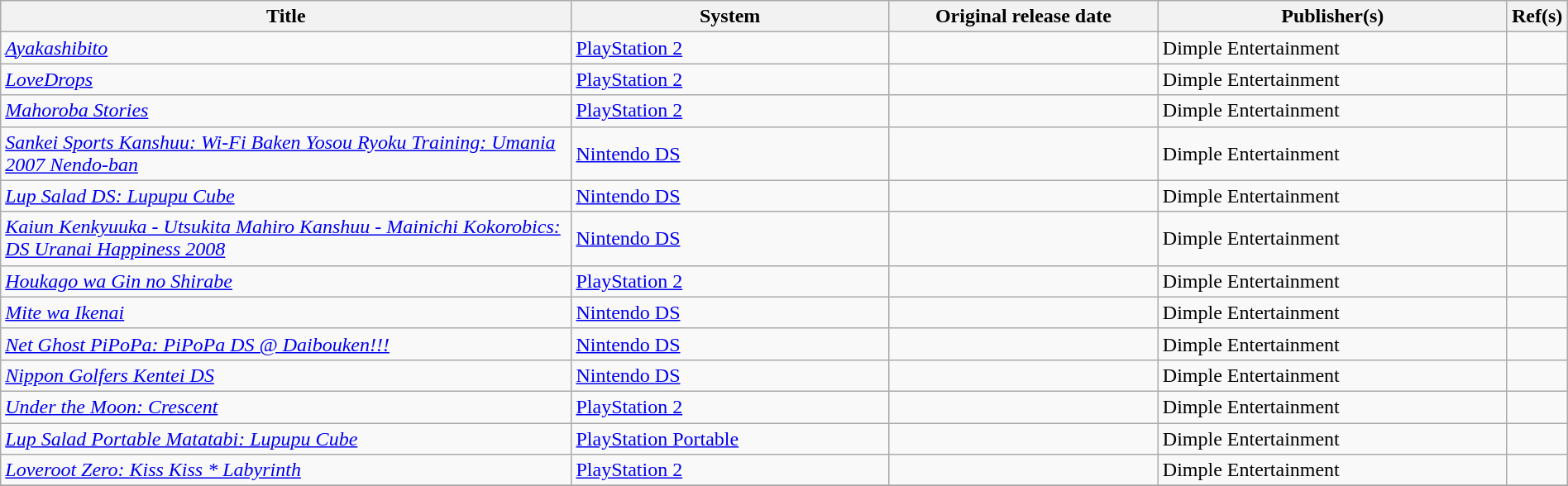<table class="wikitable sortable" style="width: 100%">
<tr>
<th style="width:36%">Title</th>
<th style="width:20%">System</th>
<th style="width:17%">Original release date</th>
<th style="width:22%">Publisher(s)</th>
<th style="width:3%" class="unsortable">Ref(s)</th>
</tr>
<tr>
<td><em><a href='#'>Ayakashibito</a></em></td>
<td><a href='#'>PlayStation 2</a></td>
<td></td>
<td>Dimple Entertainment</td>
<td style="text-align:center"></td>
</tr>
<tr>
<td><em><a href='#'>LoveDrops</a></em></td>
<td><a href='#'>PlayStation 2</a></td>
<td></td>
<td>Dimple Entertainment</td>
<td style="text-align:center"></td>
</tr>
<tr>
<td><em><a href='#'>Mahoroba Stories</a></em></td>
<td><a href='#'>PlayStation 2</a></td>
<td></td>
<td>Dimple Entertainment</td>
<td style="text-align:center"></td>
</tr>
<tr>
<td><em><a href='#'>Sankei Sports Kanshuu: Wi-Fi Baken Yosou Ryoku Training: Umania 2007 Nendo-ban</a></em></td>
<td><a href='#'>Nintendo DS</a></td>
<td></td>
<td>Dimple Entertainment</td>
<td style="text-align:center"></td>
</tr>
<tr>
<td><em><a href='#'>Lup Salad DS: Lupupu Cube</a></em></td>
<td><a href='#'>Nintendo DS</a></td>
<td></td>
<td>Dimple Entertainment</td>
<td style="text-align:center"></td>
</tr>
<tr>
<td><em><a href='#'>Kaiun Kenkyuuka - Utsukita Mahiro Kanshuu - Mainichi Kokorobics: DS Uranai Happiness 2008</a></em></td>
<td><a href='#'>Nintendo DS</a></td>
<td></td>
<td>Dimple Entertainment</td>
<td style="text-align:center"></td>
</tr>
<tr>
<td><em><a href='#'>Houkago wa Gin no Shirabe</a></em></td>
<td><a href='#'>PlayStation 2</a></td>
<td></td>
<td>Dimple Entertainment</td>
<td style="text-align:center"></td>
</tr>
<tr>
<td><em><a href='#'>Mite wa Ikenai</a></em></td>
<td><a href='#'>Nintendo DS</a></td>
<td></td>
<td>Dimple Entertainment</td>
<td style="text-align:center"></td>
</tr>
<tr>
<td><em><a href='#'>Net Ghost PiPoPa: PiPoPa DS @ Daibouken!!!</a></em></td>
<td><a href='#'>Nintendo DS</a></td>
<td></td>
<td>Dimple Entertainment</td>
<td style="text-align:center"></td>
</tr>
<tr>
<td><em><a href='#'>Nippon Golfers Kentei DS</a></em></td>
<td><a href='#'>Nintendo DS</a></td>
<td></td>
<td>Dimple Entertainment</td>
<td style="text-align:center"></td>
</tr>
<tr>
<td><em><a href='#'>Under the Moon: Crescent</a></em></td>
<td><a href='#'>PlayStation 2</a></td>
<td></td>
<td>Dimple Entertainment</td>
<td style="text-align:center"></td>
</tr>
<tr>
<td><em><a href='#'>Lup Salad Portable Matatabi: Lupupu Cube</a></em></td>
<td><a href='#'>PlayStation Portable</a></td>
<td></td>
<td>Dimple Entertainment</td>
<td style="text-align:center"></td>
</tr>
<tr>
<td><em><a href='#'>Loveroot Zero: Kiss Kiss * Labyrinth</a></em></td>
<td><a href='#'>PlayStation 2</a></td>
<td></td>
<td>Dimple Entertainment</td>
<td style="text-align:center"></td>
</tr>
<tr>
</tr>
</table>
